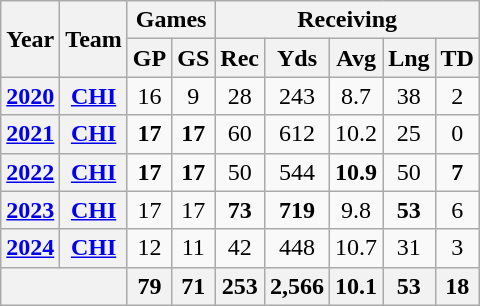<table class=wikitable style="text-align:center;">
<tr>
<th rowspan="2">Year</th>
<th rowspan="2">Team</th>
<th colspan="2">Games</th>
<th colspan="5">Receiving</th>
</tr>
<tr>
<th>GP</th>
<th>GS</th>
<th>Rec</th>
<th>Yds</th>
<th>Avg</th>
<th>Lng</th>
<th>TD</th>
</tr>
<tr>
<th><a href='#'>2020</a></th>
<th><a href='#'>CHI</a></th>
<td>16</td>
<td>9</td>
<td>28</td>
<td>243</td>
<td>8.7</td>
<td>38</td>
<td>2</td>
</tr>
<tr>
<th><a href='#'>2021</a></th>
<th><a href='#'>CHI</a></th>
<td><strong>17</strong></td>
<td><strong>17</strong></td>
<td>60</td>
<td>612</td>
<td>10.2</td>
<td>25</td>
<td>0</td>
</tr>
<tr>
<th><a href='#'>2022</a></th>
<th><a href='#'>CHI</a></th>
<td><strong>17</strong></td>
<td><strong>17</strong></td>
<td>50</td>
<td>544</td>
<td><strong>10.9</strong></td>
<td>50</td>
<td><strong>7</strong></td>
</tr>
<tr>
<th><a href='#'>2023</a></th>
<th><a href='#'>CHI</a></th>
<td>17</td>
<td>17</td>
<td><strong>73</strong></td>
<td><strong>719</strong></td>
<td>9.8</td>
<td><strong>53</strong></td>
<td>6</td>
</tr>
<tr>
<th><a href='#'>2024</a></th>
<th><a href='#'>CHI</a></th>
<td>12</td>
<td>11</td>
<td>42</td>
<td>448</td>
<td>10.7</td>
<td>31</td>
<td>3</td>
</tr>
<tr>
<th colspan="2"></th>
<th>79</th>
<th>71</th>
<th>253</th>
<th>2,566</th>
<th>10.1</th>
<th>53</th>
<th>18</th>
</tr>
</table>
